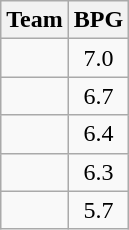<table class=wikitable>
<tr>
<th>Team</th>
<th>BPG</th>
</tr>
<tr>
<td></td>
<td align=center>7.0</td>
</tr>
<tr>
<td></td>
<td align=center>6.7</td>
</tr>
<tr>
<td></td>
<td align=center>6.4</td>
</tr>
<tr>
<td></td>
<td align=center>6.3</td>
</tr>
<tr>
<td></td>
<td align=center>5.7</td>
</tr>
</table>
